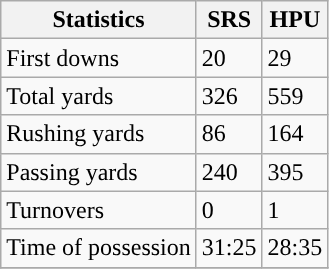<table class="wikitable" style="float: left;">
<tr>
<th>Statistics</th>
<th>SRS</th>
<th>HPU</th>
</tr>
<tr>
<td>First downs</td>
<td>20</td>
<td>29</td>
</tr>
<tr>
<td>Total yards</td>
<td>326</td>
<td>559</td>
</tr>
<tr>
<td>Rushing yards</td>
<td>86</td>
<td>164</td>
</tr>
<tr>
<td>Passing yards</td>
<td>240</td>
<td>395</td>
</tr>
<tr>
<td>Turnovers</td>
<td>0</td>
<td>1</td>
</tr>
<tr>
<td>Time of possession</td>
<td>31:25</td>
<td>28:35</td>
</tr>
<tr>
</tr>
</table>
